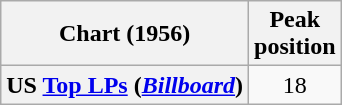<table class="wikitable plainrowheaders" style="text-align:center">
<tr>
<th scope="col">Chart (1956)</th>
<th scope="col">Peak<br>position</th>
</tr>
<tr>
<th scope="row">US <a href='#'>Top LPs</a> (<em><a href='#'>Billboard</a></em>)</th>
<td>18</td>
</tr>
</table>
